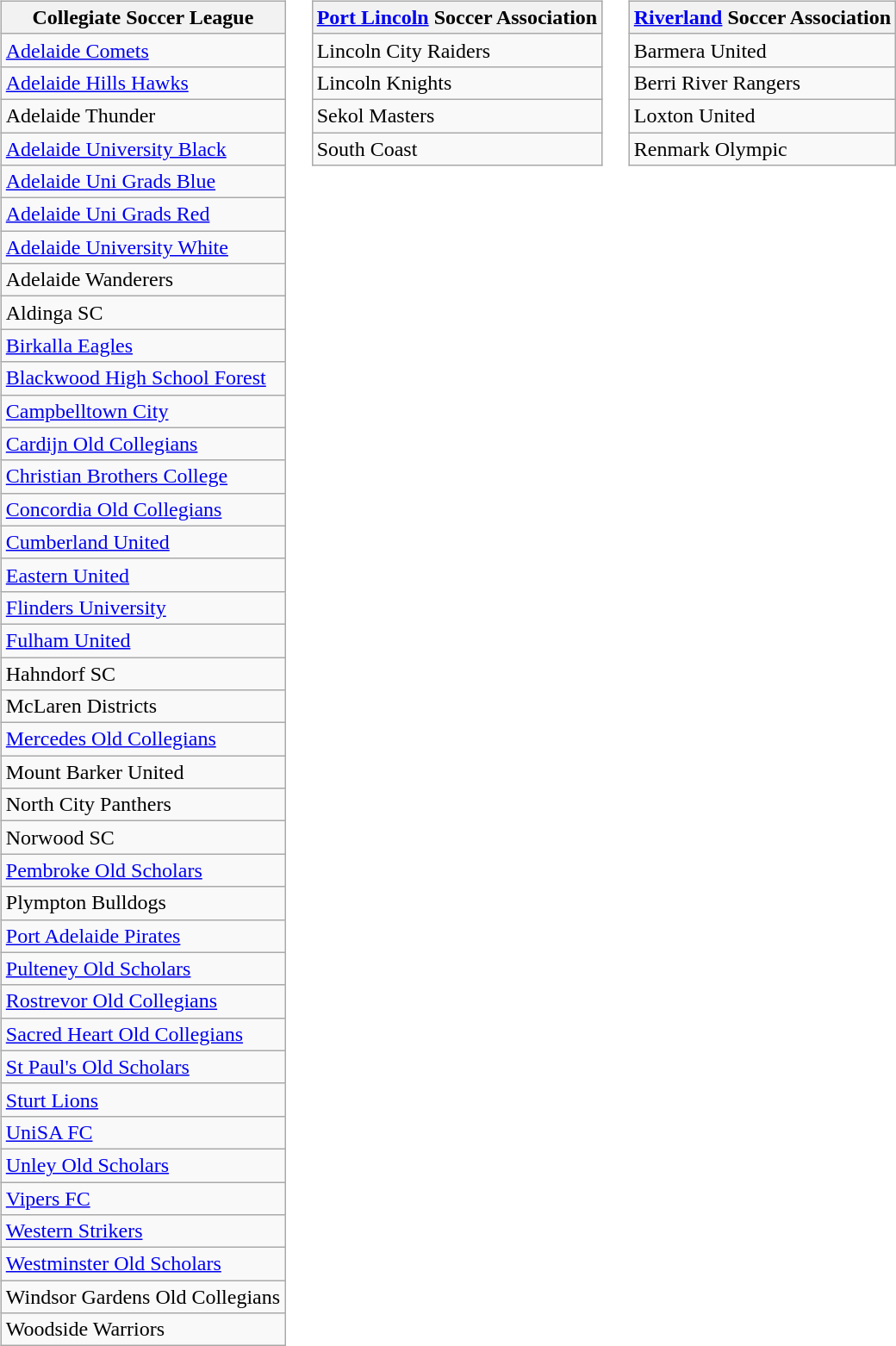<table>
<tr valign=top>
<td><br><table class="wikitable">
<tr>
<th>Collegiate Soccer League</th>
</tr>
<tr>
<td><a href='#'>Adelaide Comets</a></td>
</tr>
<tr>
<td><a href='#'>Adelaide Hills Hawks</a></td>
</tr>
<tr>
<td>Adelaide Thunder</td>
</tr>
<tr>
<td><a href='#'>Adelaide University Black</a></td>
</tr>
<tr>
<td><a href='#'>Adelaide Uni Grads Blue</a></td>
</tr>
<tr>
<td><a href='#'>Adelaide Uni Grads Red</a></td>
</tr>
<tr>
<td><a href='#'>Adelaide University White</a></td>
</tr>
<tr>
<td>Adelaide Wanderers</td>
</tr>
<tr>
<td>Aldinga SC</td>
</tr>
<tr>
<td><a href='#'>Birkalla Eagles</a></td>
</tr>
<tr>
<td><a href='#'>Blackwood High School Forest</a></td>
</tr>
<tr>
<td><a href='#'>Campbelltown City</a></td>
</tr>
<tr>
<td><a href='#'>Cardijn Old Collegians</a></td>
</tr>
<tr>
<td><a href='#'>Christian Brothers College</a></td>
</tr>
<tr>
<td><a href='#'>Concordia Old Collegians</a></td>
</tr>
<tr>
<td><a href='#'>Cumberland United</a></td>
</tr>
<tr>
<td><a href='#'>Eastern United</a></td>
</tr>
<tr>
<td><a href='#'>Flinders University</a></td>
</tr>
<tr>
<td><a href='#'>Fulham United</a></td>
</tr>
<tr>
<td>Hahndorf SC</td>
</tr>
<tr>
<td>McLaren Districts</td>
</tr>
<tr>
<td><a href='#'>Mercedes Old Collegians</a></td>
</tr>
<tr>
<td>Mount Barker United</td>
</tr>
<tr>
<td>North City Panthers</td>
</tr>
<tr>
<td>Norwood SC</td>
</tr>
<tr>
<td><a href='#'>Pembroke Old Scholars</a></td>
</tr>
<tr>
<td>Plympton Bulldogs</td>
</tr>
<tr>
<td><a href='#'>Port Adelaide Pirates</a></td>
</tr>
<tr>
<td><a href='#'>Pulteney Old Scholars</a></td>
</tr>
<tr>
<td><a href='#'>Rostrevor Old Collegians</a></td>
</tr>
<tr>
<td><a href='#'>Sacred Heart Old Collegians</a></td>
</tr>
<tr>
<td><a href='#'>St Paul's Old Scholars</a></td>
</tr>
<tr>
<td><a href='#'>Sturt Lions</a></td>
</tr>
<tr>
<td><a href='#'>UniSA FC</a></td>
</tr>
<tr>
<td><a href='#'>Unley Old Scholars</a></td>
</tr>
<tr>
<td><a href='#'>Vipers FC</a></td>
</tr>
<tr>
<td><a href='#'>Western Strikers</a></td>
</tr>
<tr>
<td><a href='#'>Westminster Old Scholars</a></td>
</tr>
<tr>
<td>Windsor Gardens Old Collegians</td>
</tr>
<tr>
<td>Woodside Warriors</td>
</tr>
</table>
</td>
<td><br><table class="wikitable">
<tr>
<th><a href='#'>Port Lincoln</a> Soccer Association</th>
</tr>
<tr>
<td>Lincoln City Raiders</td>
</tr>
<tr>
<td>Lincoln Knights</td>
</tr>
<tr>
<td>Sekol Masters</td>
</tr>
<tr>
<td>South Coast</td>
</tr>
</table>
</td>
<td><br><table class="wikitable">
<tr>
<th><a href='#'>Riverland</a> Soccer Association</th>
</tr>
<tr>
<td>Barmera United</td>
</tr>
<tr>
<td>Berri River Rangers</td>
</tr>
<tr>
<td>Loxton United</td>
</tr>
<tr>
<td>Renmark Olympic</td>
</tr>
</table>
</td>
</tr>
</table>
